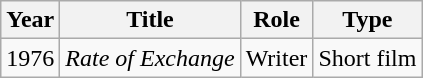<table class="wikitable">
<tr>
<th>Year</th>
<th>Title</th>
<th>Role</th>
<th>Type</th>
</tr>
<tr>
<td>1976</td>
<td><em>Rate of Exchange</em></td>
<td>Writer</td>
<td>Short film</td>
</tr>
</table>
